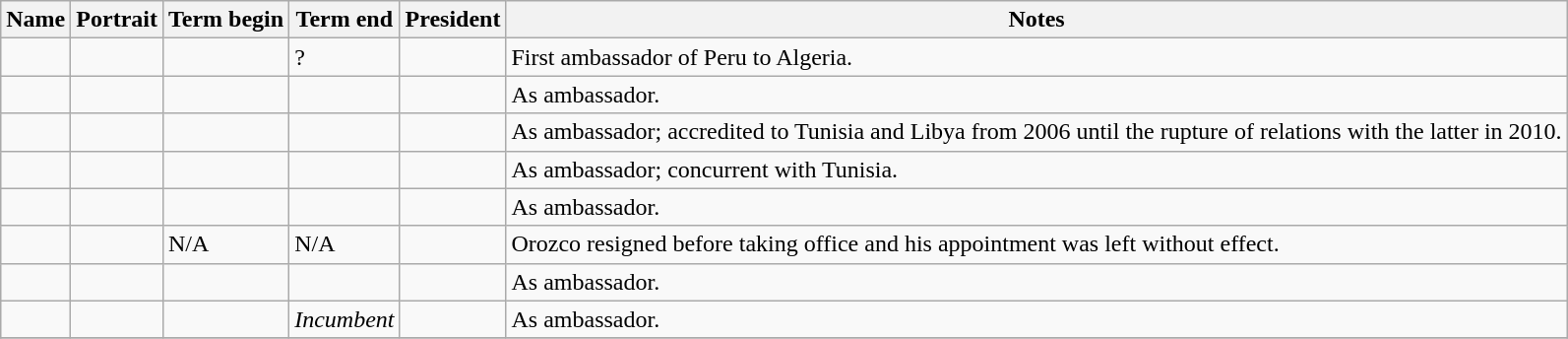<table class="wikitable sortable"  text-align:center;">
<tr>
<th>Name</th>
<th class="unsortable">Portrait</th>
<th>Term begin</th>
<th>Term end</th>
<th>President</th>
<th class="unsortable">Notes</th>
</tr>
<tr>
<td></td>
<td></td>
<td></td>
<td>?</td>
<td></td>
<td>First ambassador of Peru to Algeria.</td>
</tr>
<tr>
<td></td>
<td></td>
<td></td>
<td></td>
<td></td>
<td>As ambassador.</td>
</tr>
<tr>
<td></td>
<td></td>
<td></td>
<td></td>
<td></td>
<td>As ambassador; accredited to Tunisia and Libya from 2006 until the rupture of relations with the latter in 2010.</td>
</tr>
<tr>
<td></td>
<td></td>
<td></td>
<td></td>
<td></td>
<td>As ambassador; concurrent with Tunisia.</td>
</tr>
<tr>
<td></td>
<td></td>
<td></td>
<td></td>
<td></td>
<td>As ambassador.</td>
</tr>
<tr>
<td></td>
<td></td>
<td>N/A</td>
<td>N/A</td>
<td></td>
<td>Orozco resigned before taking office and his appointment was left without effect.</td>
</tr>
<tr>
<td></td>
<td></td>
<td></td>
<td></td>
<td></td>
<td>As ambassador.</td>
</tr>
<tr>
<td></td>
<td></td>
<td></td>
<td><em>Incumbent</em></td>
<td></td>
<td>As ambassador.</td>
</tr>
<tr>
</tr>
</table>
